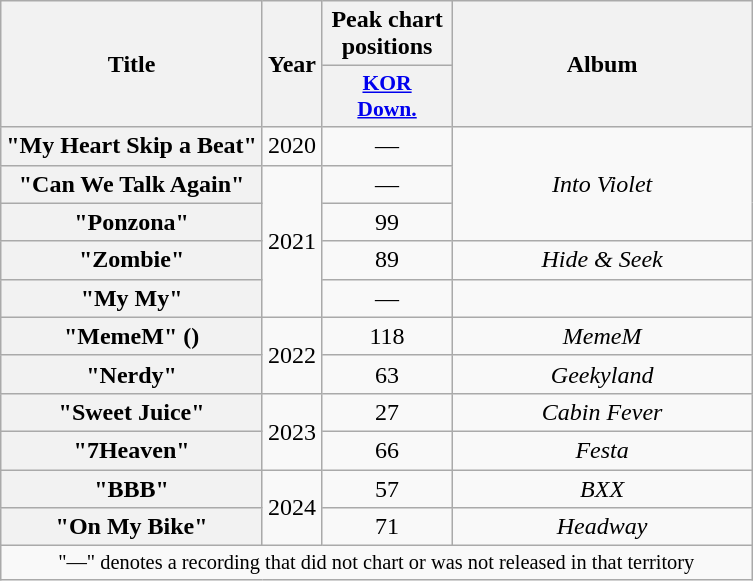<table class="wikitable plainrowheaders" style="text-align:center">
<tr>
<th scope="col" rowspan="2">Title</th>
<th scope="col" rowspan="2">Year</th>
<th scope="col" style="width:5em">Peak chart positions</th>
<th scope="col" rowspan="2" style="width:12em">Album</th>
</tr>
<tr>
<th scope="col" style="width:3em;font-size:90%"><a href='#'>KOR<br>Down.</a><br></th>
</tr>
<tr>
<th scope="row">"My Heart Skip a Beat"</th>
<td>2020</td>
<td>—</td>
<td rowspan="3"><em>Into Violet</em></td>
</tr>
<tr>
<th scope="row">"Can We Talk Again"</th>
<td rowspan="4">2021</td>
<td>—</td>
</tr>
<tr>
<th scope="row">"Ponzona"</th>
<td>99</td>
</tr>
<tr>
<th scope="row">"Zombie"</th>
<td>89</td>
<td><em>Hide & Seek</em></td>
</tr>
<tr>
<th scope="row">"My My"</th>
<td>—</td>
<td></td>
</tr>
<tr>
<th scope="row">"MemeM" ()</th>
<td rowspan="2">2022</td>
<td>118</td>
<td><em>MemeM</em></td>
</tr>
<tr>
<th scope="row">"Nerdy"</th>
<td>63</td>
<td><em>Geekyland</em></td>
</tr>
<tr>
<th scope="row">"Sweet Juice"</th>
<td rowspan="2">2023</td>
<td>27</td>
<td><em>Cabin Fever</em></td>
</tr>
<tr>
<th scope="row">"7Heaven"</th>
<td>66</td>
<td><em>Festa</em></td>
</tr>
<tr>
<th scope="row">"BBB"</th>
<td rowspan="2">2024</td>
<td>57</td>
<td><em>BXX</em></td>
</tr>
<tr>
<th scope="row">"On My Bike"</th>
<td>71</td>
<td><em>Headway</em></td>
</tr>
<tr>
<td colspan="4" style="font-size:85%">"—" denotes a recording that did not chart or was not released in that territory</td>
</tr>
</table>
